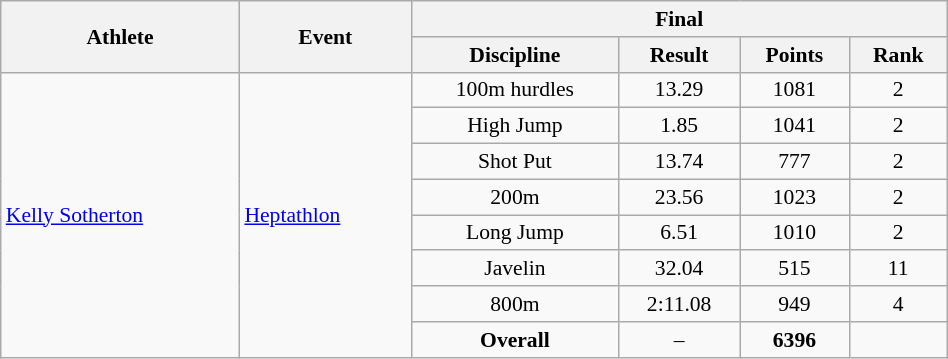<table class=wikitable style="font-size:90%" width="50%">
<tr>
<th rowspan="2">Athlete</th>
<th rowspan="2">Event</th>
<th colspan="4">Final</th>
</tr>
<tr>
<th>Discipline</th>
<th>Result</th>
<th>Points</th>
<th>Rank</th>
</tr>
<tr>
<td rowspan="8"><a href='#'>Kelly Sotherton</a></td>
<td rowspan="8"><a href='#'>Heptathlon</a></td>
<td align="center">100m hurdles</td>
<td align="center">13.29</td>
<td align="center">1081</td>
<td align="center">2</td>
</tr>
<tr>
<td align="center">High Jump</td>
<td align="center">1.85</td>
<td align="center">1041</td>
<td align="center">2</td>
</tr>
<tr>
<td align="center">Shot Put</td>
<td align="center">13.74</td>
<td align="center">777</td>
<td align="center">2</td>
</tr>
<tr>
<td align="center">200m</td>
<td align="center">23.56</td>
<td align="center">1023</td>
<td align="center">2</td>
</tr>
<tr>
<td align="center">Long Jump</td>
<td align="center">6.51</td>
<td align="center">1010</td>
<td align="center">2</td>
</tr>
<tr>
<td align="center">Javelin</td>
<td align="center">32.04</td>
<td align="center">515</td>
<td align="center">11</td>
</tr>
<tr>
<td align="center">800m</td>
<td align="center">2:11.08</td>
<td align="center">949</td>
<td align="center">4</td>
</tr>
<tr>
<td align="center"><strong>Overall</strong></td>
<td align="center">–</td>
<td align="center"><strong>6396</strong></td>
<td align="center"></td>
</tr>
</table>
